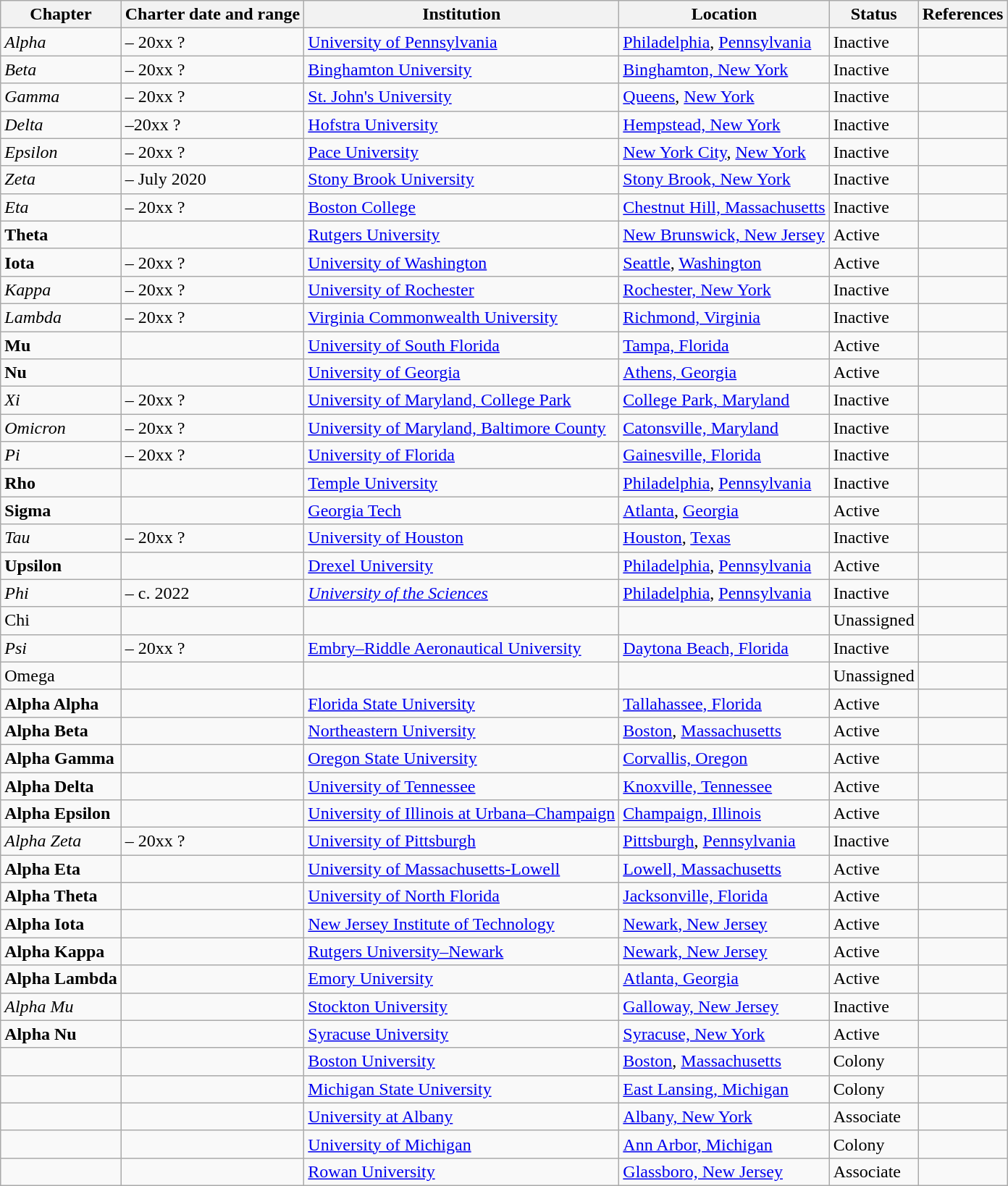<table class="wikitable sortable collapsible" border="1">
<tr>
<th>Chapter</th>
<th>Charter date and range</th>
<th>Institution</th>
<th>Location</th>
<th>Status</th>
<th>References</th>
</tr>
<tr>
<td><em>Alpha</em></td>
<td> – 20xx ?</td>
<td><a href='#'>University of Pennsylvania</a></td>
<td><a href='#'>Philadelphia</a>, <a href='#'>Pennsylvania</a></td>
<td>Inactive</td>
<td></td>
</tr>
<tr>
<td><em>Beta</em></td>
<td> – 20xx ?</td>
<td><a href='#'>Binghamton University</a></td>
<td><a href='#'>Binghamton, New York</a></td>
<td>Inactive</td>
<td></td>
</tr>
<tr>
<td><em>Gamma</em></td>
<td> – 20xx ?</td>
<td><a href='#'>St. John's University</a></td>
<td><a href='#'>Queens</a>, <a href='#'>New York</a></td>
<td>Inactive</td>
<td></td>
</tr>
<tr>
<td><em>Delta</em></td>
<td>–20xx ?</td>
<td><a href='#'>Hofstra University</a></td>
<td><a href='#'>Hempstead, New York</a></td>
<td>Inactive</td>
<td></td>
</tr>
<tr>
<td><em>Epsilon</em></td>
<td> – 20xx ?</td>
<td><a href='#'>Pace University</a></td>
<td><a href='#'>New York City</a>, <a href='#'>New York</a></td>
<td>Inactive</td>
<td></td>
</tr>
<tr>
<td><em>Zeta</em></td>
<td> – July 2020</td>
<td><a href='#'>Stony Brook University</a></td>
<td><a href='#'>Stony Brook, New York</a></td>
<td>Inactive</td>
<td></td>
</tr>
<tr>
<td><em>Eta</em></td>
<td> – 20xx ?</td>
<td><a href='#'>Boston College</a></td>
<td><a href='#'>Chestnut Hill, Massachusetts</a></td>
<td>Inactive</td>
<td></td>
</tr>
<tr>
<td><strong>Theta</strong></td>
<td></td>
<td><a href='#'>Rutgers University</a></td>
<td><a href='#'>New Brunswick, New Jersey</a></td>
<td>Active</td>
<td></td>
</tr>
<tr>
<td><strong>Iota</strong></td>
<td> – 20xx ?</td>
<td><a href='#'>University of Washington</a></td>
<td><a href='#'>Seattle</a>, <a href='#'>Washington</a></td>
<td>Active</td>
<td></td>
</tr>
<tr>
<td><em>Kappa</em></td>
<td> – 20xx ?</td>
<td><a href='#'>University of Rochester</a></td>
<td><a href='#'>Rochester, New York</a></td>
<td>Inactive</td>
<td></td>
</tr>
<tr>
<td><em>Lambda</em></td>
<td> – 20xx ?</td>
<td><a href='#'>Virginia Commonwealth University</a></td>
<td><a href='#'>Richmond, Virginia</a></td>
<td>Inactive</td>
<td></td>
</tr>
<tr>
<td><strong>Mu</strong></td>
<td></td>
<td><a href='#'>University of South Florida</a></td>
<td><a href='#'>Tampa, Florida</a></td>
<td>Active</td>
<td></td>
</tr>
<tr>
<td><strong>Nu</strong></td>
<td></td>
<td><a href='#'>University of Georgia</a></td>
<td><a href='#'>Athens, Georgia</a></td>
<td>Active</td>
<td></td>
</tr>
<tr>
<td><em>Xi</em></td>
<td> – 20xx ?</td>
<td><a href='#'>University of Maryland, College Park</a></td>
<td><a href='#'>College Park, Maryland</a></td>
<td>Inactive</td>
<td></td>
</tr>
<tr>
<td><em>Omicron</em></td>
<td> – 20xx ?</td>
<td><a href='#'>University of Maryland, Baltimore County</a></td>
<td><a href='#'>Catonsville, Maryland</a></td>
<td>Inactive</td>
<td></td>
</tr>
<tr>
<td><em>Pi</em></td>
<td> – 20xx ?</td>
<td><a href='#'>University of Florida</a></td>
<td><a href='#'>Gainesville, Florida</a></td>
<td>Inactive</td>
<td></td>
</tr>
<tr>
<td><strong>Rho</strong></td>
<td></td>
<td><a href='#'>Temple University</a></td>
<td><a href='#'>Philadelphia</a>, <a href='#'>Pennsylvania</a></td>
<td>Inactive</td>
<td></td>
</tr>
<tr>
<td><strong>Sigma</strong></td>
<td></td>
<td><a href='#'>Georgia Tech</a></td>
<td><a href='#'>Atlanta</a>, <a href='#'>Georgia</a></td>
<td>Active</td>
<td></td>
</tr>
<tr>
<td><em>Tau</em></td>
<td> – 20xx ?</td>
<td><a href='#'>University of Houston</a></td>
<td><a href='#'>Houston</a>, <a href='#'>Texas</a></td>
<td>Inactive</td>
<td></td>
</tr>
<tr>
<td><strong>Upsilon</strong></td>
<td></td>
<td><a href='#'>Drexel University</a></td>
<td><a href='#'>Philadelphia</a>, <a href='#'>Pennsylvania</a></td>
<td>Active</td>
<td></td>
</tr>
<tr>
<td><em>Phi</em></td>
<td> – c. 2022</td>
<td><em><a href='#'>University of the Sciences</a></em></td>
<td><a href='#'>Philadelphia</a>, <a href='#'>Pennsylvania</a></td>
<td>Inactive</td>
<td></td>
</tr>
<tr>
<td>Chi</td>
<td></td>
<td></td>
<td></td>
<td>Unassigned</td>
<td></td>
</tr>
<tr>
<td><em>Psi</em></td>
<td> – 20xx ?</td>
<td><a href='#'>Embry–Riddle Aeronautical University</a></td>
<td><a href='#'>Daytona Beach, Florida</a></td>
<td>Inactive</td>
<td></td>
</tr>
<tr>
<td>Omega</td>
<td></td>
<td></td>
<td></td>
<td>Unassigned</td>
<td></td>
</tr>
<tr>
<td><strong>Alpha Alpha</strong></td>
<td></td>
<td><a href='#'>Florida State University</a></td>
<td><a href='#'>Tallahassee, Florida</a></td>
<td>Active</td>
<td></td>
</tr>
<tr>
<td><strong>Alpha Beta</strong></td>
<td></td>
<td><a href='#'>Northeastern University</a></td>
<td><a href='#'>Boston</a>, <a href='#'>Massachusetts</a></td>
<td>Active</td>
<td></td>
</tr>
<tr>
<td><strong>Alpha Gamma</strong></td>
<td></td>
<td><a href='#'>Oregon State University</a></td>
<td><a href='#'>Corvallis, Oregon</a></td>
<td>Active</td>
<td></td>
</tr>
<tr>
<td><strong>Alpha Delta</strong></td>
<td></td>
<td><a href='#'>University of Tennessee</a></td>
<td><a href='#'>Knoxville, Tennessee</a></td>
<td>Active</td>
<td></td>
</tr>
<tr>
<td><strong>Alpha Epsilon</strong></td>
<td></td>
<td><a href='#'>University of Illinois at Urbana–Champaign</a></td>
<td><a href='#'>Champaign, Illinois</a></td>
<td>Active</td>
<td></td>
</tr>
<tr>
<td><em>Alpha Zeta</em></td>
<td> – 20xx ?</td>
<td><a href='#'>University of Pittsburgh</a></td>
<td><a href='#'>Pittsburgh</a>, <a href='#'>Pennsylvania</a></td>
<td>Inactive</td>
<td></td>
</tr>
<tr>
<td><strong>Alpha Eta</strong></td>
<td></td>
<td><a href='#'>University of Massachusetts-Lowell</a></td>
<td><a href='#'>Lowell, Massachusetts</a></td>
<td>Active</td>
<td></td>
</tr>
<tr>
<td><strong>Alpha Theta</strong></td>
<td></td>
<td><a href='#'>University of North Florida</a></td>
<td><a href='#'>Jacksonville, Florida</a></td>
<td>Active</td>
<td></td>
</tr>
<tr>
<td><strong>Alpha Iota</strong></td>
<td></td>
<td><a href='#'>New Jersey Institute of Technology</a></td>
<td><a href='#'>Newark, New Jersey</a></td>
<td>Active</td>
<td></td>
</tr>
<tr>
<td><strong>Alpha Kappa</strong></td>
<td></td>
<td><a href='#'>Rutgers University–Newark</a></td>
<td><a href='#'>Newark, New Jersey</a></td>
<td>Active</td>
<td></td>
</tr>
<tr>
<td><strong>Alpha Lambda</strong></td>
<td></td>
<td><a href='#'>Emory University</a></td>
<td><a href='#'>Atlanta, Georgia</a></td>
<td>Active</td>
<td></td>
</tr>
<tr>
<td><em>Alpha Mu</em></td>
<td></td>
<td><a href='#'>Stockton University</a></td>
<td><a href='#'>Galloway, New Jersey</a></td>
<td>Inactive</td>
<td></td>
</tr>
<tr>
<td><strong>Alpha Nu</strong></td>
<td></td>
<td><a href='#'>Syracuse University</a></td>
<td><a href='#'>Syracuse, New York</a></td>
<td>Active</td>
<td></td>
</tr>
<tr>
<td></td>
<td></td>
<td><a href='#'>Boston University</a></td>
<td><a href='#'>Boston</a>, <a href='#'>Massachusetts</a></td>
<td>Colony</td>
<td></td>
</tr>
<tr>
<td></td>
<td></td>
<td><a href='#'>Michigan State University</a></td>
<td><a href='#'>East Lansing, Michigan</a></td>
<td>Colony</td>
<td></td>
</tr>
<tr>
<td></td>
<td></td>
<td><a href='#'>University at Albany</a></td>
<td><a href='#'>Albany, New York</a></td>
<td>Associate</td>
<td></td>
</tr>
<tr>
<td></td>
<td></td>
<td><a href='#'>University of Michigan</a></td>
<td><a href='#'>Ann Arbor, Michigan</a></td>
<td>Colony</td>
<td></td>
</tr>
<tr>
<td></td>
<td></td>
<td><a href='#'>Rowan University</a></td>
<td><a href='#'>Glassboro, New Jersey</a></td>
<td>Associate</td>
<td></td>
</tr>
</table>
